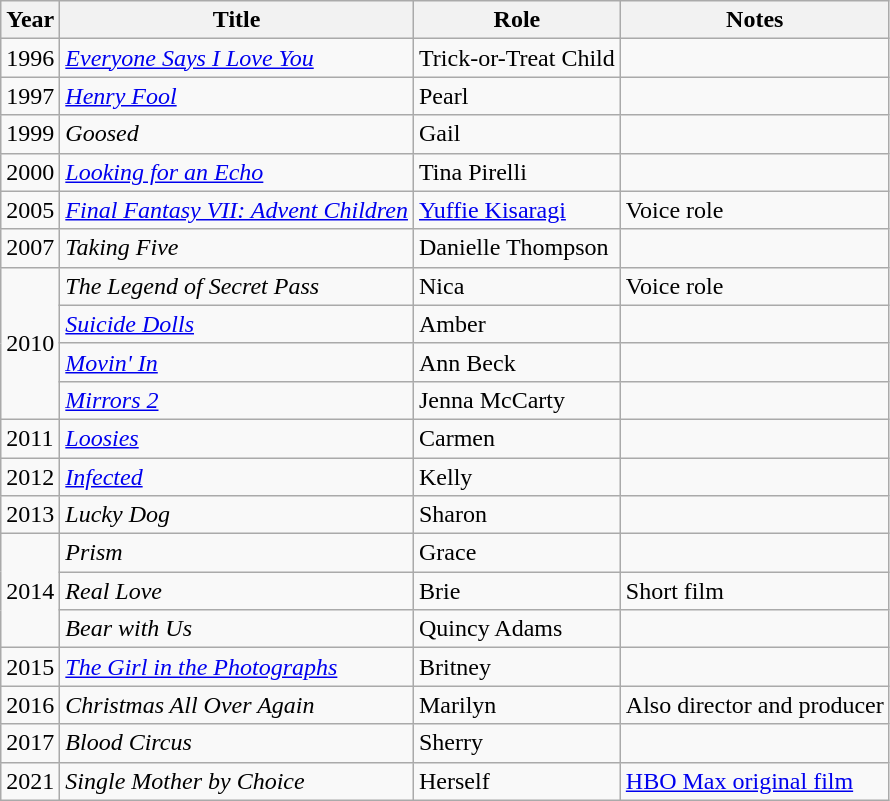<table class="wikitable sortable" >
<tr>
<th>Year</th>
<th>Title</th>
<th>Role</th>
<th class="unsortable">Notes</th>
</tr>
<tr>
<td>1996</td>
<td><em><a href='#'>Everyone Says I Love You</a></em></td>
<td>Trick-or-Treat Child</td>
<td></td>
</tr>
<tr>
<td>1997</td>
<td><em><a href='#'>Henry Fool</a></em></td>
<td>Pearl</td>
<td></td>
</tr>
<tr>
<td>1999</td>
<td><em>Goosed</em></td>
<td>Gail</td>
<td></td>
</tr>
<tr>
<td>2000</td>
<td><em><a href='#'>Looking for an Echo</a></em></td>
<td>Tina Pirelli</td>
<td></td>
</tr>
<tr>
<td>2005</td>
<td><em><a href='#'>Final Fantasy VII: Advent Children</a></em></td>
<td><a href='#'>Yuffie Kisaragi</a></td>
<td>Voice role</td>
</tr>
<tr>
<td>2007</td>
<td><em>Taking Five</em></td>
<td>Danielle Thompson</td>
<td></td>
</tr>
<tr>
<td rowspan=4>2010</td>
<td><em>The Legend of Secret Pass</em></td>
<td>Nica</td>
<td>Voice role</td>
</tr>
<tr>
<td><em><a href='#'>Suicide Dolls</a></em></td>
<td>Amber</td>
<td></td>
</tr>
<tr>
<td><em><a href='#'>Movin' In</a></em></td>
<td>Ann Beck</td>
<td></td>
</tr>
<tr>
<td><em><a href='#'>Mirrors 2</a></em></td>
<td>Jenna McCarty</td>
<td></td>
</tr>
<tr>
<td>2011</td>
<td><em><a href='#'>Loosies</a></em></td>
<td>Carmen</td>
<td></td>
</tr>
<tr>
<td>2012</td>
<td><em><a href='#'>Infected</a></em></td>
<td>Kelly</td>
<td></td>
</tr>
<tr>
<td>2013</td>
<td><em>Lucky Dog</em></td>
<td>Sharon</td>
<td></td>
</tr>
<tr>
<td rowspan=3>2014</td>
<td><em>Prism</em></td>
<td>Grace</td>
<td></td>
</tr>
<tr>
<td><em>Real Love</em></td>
<td>Brie</td>
<td>Short film</td>
</tr>
<tr>
<td><em>Bear with Us</em></td>
<td>Quincy Adams</td>
<td></td>
</tr>
<tr>
<td>2015</td>
<td><em><a href='#'>The Girl in the Photographs</a></em></td>
<td>Britney</td>
<td></td>
</tr>
<tr>
<td>2016</td>
<td><em>Christmas All Over Again</em></td>
<td>Marilyn</td>
<td>Also director and producer</td>
</tr>
<tr>
<td>2017</td>
<td><em>Blood Circus</em></td>
<td>Sherry</td>
<td></td>
</tr>
<tr>
<td>2021</td>
<td><em>Single Mother by Choice</em></td>
<td>Herself</td>
<td><a href='#'>HBO Max original film</a></td>
</tr>
</table>
